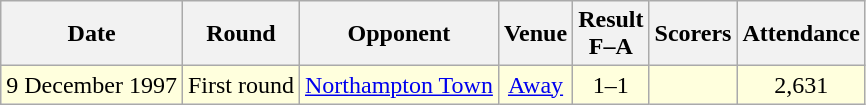<table class="wikitable" style="text-align: center;">
<tr>
<th>Date</th>
<th>Round</th>
<th>Opponent</th>
<th>Venue</th>
<th>Result<br>F–A</th>
<th class=unsortable>Scorers</th>
<th>Attendance</th>
</tr>
<tr bgcolor="#ffffdd">
<td>9 December 1997</td>
<td>First round</td>
<td><a href='#'>Northampton Town</a></td>
<td><a href='#'>Away</a></td>
<td>1–1 </td>
<td></td>
<td>2,631</td>
</tr>
</table>
